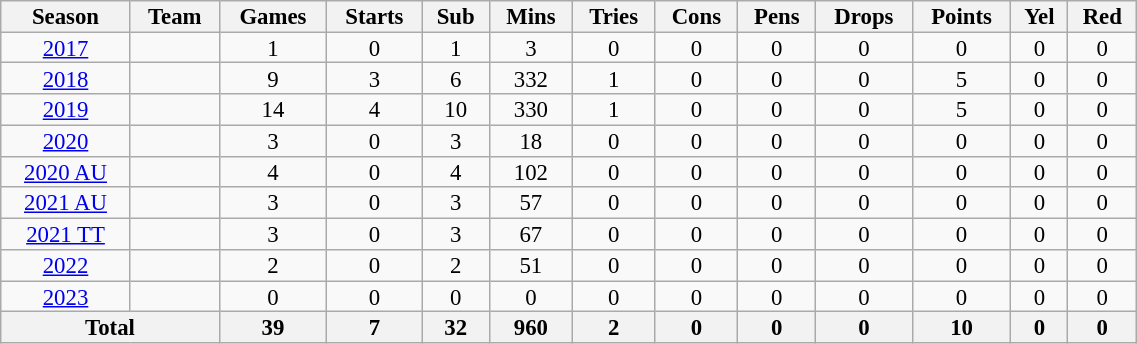<table class="wikitable" style="text-align:center; line-height:90%; font-size:95%; width:60%;">
<tr>
<th>Season</th>
<th>Team</th>
<th>Games</th>
<th>Starts</th>
<th>Sub</th>
<th>Mins</th>
<th>Tries</th>
<th>Cons</th>
<th>Pens</th>
<th>Drops</th>
<th>Points</th>
<th>Yel</th>
<th>Red</th>
</tr>
<tr>
<td><a href='#'>2017</a></td>
<td></td>
<td>1</td>
<td>0</td>
<td>1</td>
<td>3</td>
<td>0</td>
<td>0</td>
<td>0</td>
<td>0</td>
<td>0</td>
<td>0</td>
<td>0</td>
</tr>
<tr>
<td><a href='#'>2018</a></td>
<td></td>
<td>9</td>
<td>3</td>
<td>6</td>
<td>332</td>
<td>1</td>
<td>0</td>
<td>0</td>
<td>0</td>
<td>5</td>
<td>0</td>
<td>0</td>
</tr>
<tr>
<td><a href='#'>2019</a></td>
<td></td>
<td>14</td>
<td>4</td>
<td>10</td>
<td>330</td>
<td>1</td>
<td>0</td>
<td>0</td>
<td>0</td>
<td>5</td>
<td>0</td>
<td>0</td>
</tr>
<tr>
<td><a href='#'>2020</a></td>
<td></td>
<td>3</td>
<td>0</td>
<td>3</td>
<td>18</td>
<td>0</td>
<td>0</td>
<td>0</td>
<td>0</td>
<td>0</td>
<td>0</td>
<td>0</td>
</tr>
<tr>
<td><a href='#'>2020 AU</a></td>
<td></td>
<td>4</td>
<td>0</td>
<td>4</td>
<td>102</td>
<td>0</td>
<td>0</td>
<td>0</td>
<td>0</td>
<td>0</td>
<td>0</td>
<td>0</td>
</tr>
<tr>
<td><a href='#'>2021 AU</a></td>
<td></td>
<td>3</td>
<td>0</td>
<td>3</td>
<td>57</td>
<td>0</td>
<td>0</td>
<td>0</td>
<td>0</td>
<td>0</td>
<td>0</td>
<td>0</td>
</tr>
<tr>
<td><a href='#'>2021 TT</a></td>
<td></td>
<td>3</td>
<td>0</td>
<td>3</td>
<td>67</td>
<td>0</td>
<td>0</td>
<td>0</td>
<td>0</td>
<td>0</td>
<td>0</td>
<td>0</td>
</tr>
<tr>
<td><a href='#'>2022</a></td>
<td></td>
<td>2</td>
<td>0</td>
<td>2</td>
<td>51</td>
<td>0</td>
<td>0</td>
<td>0</td>
<td>0</td>
<td>0</td>
<td>0</td>
<td>0</td>
</tr>
<tr>
<td><a href='#'>2023</a></td>
<td></td>
<td>0</td>
<td>0</td>
<td>0</td>
<td>0</td>
<td>0</td>
<td>0</td>
<td>0</td>
<td>0</td>
<td>0</td>
<td>0</td>
<td>0</td>
</tr>
<tr>
<th colspan="2">Total</th>
<th>39</th>
<th>7</th>
<th>32</th>
<th>960</th>
<th>2</th>
<th>0</th>
<th>0</th>
<th>0</th>
<th>10</th>
<th>0</th>
<th>0</th>
</tr>
</table>
